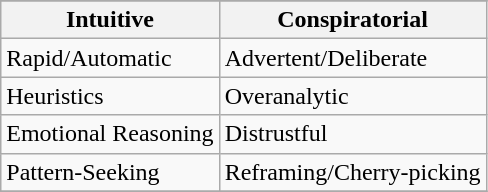<table class="wikitable">
<tr>
</tr>
<tr>
<th><strong>Intuitive</strong></th>
<th><strong>Conspiratorial</strong></th>
</tr>
<tr>
<td>Rapid/Automatic</td>
<td>Advertent/Deliberate</td>
</tr>
<tr>
<td>Heuristics</td>
<td>Overanalytic</td>
</tr>
<tr>
<td>Emotional Reasoning</td>
<td>Distrustful</td>
</tr>
<tr>
<td>Pattern-Seeking</td>
<td>Reframing/Cherry-picking</td>
</tr>
<tr>
</tr>
</table>
